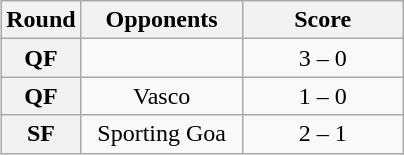<table class="wikitable plainrowheaders" style="text-align:center;margin-left:1em;float:right">
<tr>
<th scope="col" style="width:25px;">Round</th>
<th scope="col" style="width:100px;">Opponents</th>
<th scope="col" style="width:100px;">Score</th>
</tr>
<tr>
<th scope=row style="text-align:center">QF</th>
<td></td>
<td>3 – 0</td>
</tr>
<tr>
<th scope=row style="text-align:center">QF</th>
<td>Vasco</td>
<td>1 – 0</td>
</tr>
<tr>
<th scope=row style="text-align:center">SF</th>
<td>Sporting Goa</td>
<td>2 – 1</td>
</tr>
</table>
